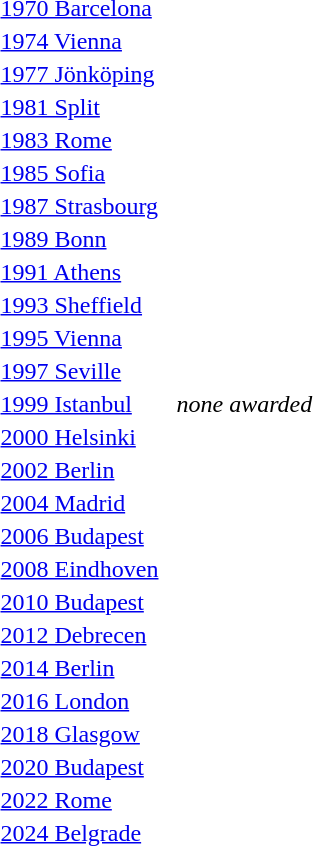<table>
<tr>
<td><a href='#'>1970 Barcelona</a></td>
<td></td>
<td></td>
<td></td>
</tr>
<tr>
<td><a href='#'>1974 Vienna</a></td>
<td></td>
<td></td>
<td></td>
</tr>
<tr>
<td><a href='#'>1977 Jönköping</a></td>
<td></td>
<td></td>
<td></td>
</tr>
<tr>
<td><a href='#'>1981 Split</a></td>
<td></td>
<td></td>
<td></td>
</tr>
<tr>
<td><a href='#'>1983 Rome</a></td>
<td></td>
<td></td>
<td></td>
</tr>
<tr>
<td><a href='#'>1985 Sofia</a></td>
<td></td>
<td></td>
<td></td>
</tr>
<tr>
<td><a href='#'>1987 Strasbourg</a></td>
<td></td>
<td></td>
<td></td>
</tr>
<tr>
<td><a href='#'>1989 Bonn</a></td>
<td></td>
<td></td>
<td></td>
</tr>
<tr>
<td><a href='#'>1991 Athens</a></td>
<td></td>
<td></td>
<td></td>
</tr>
<tr>
<td><a href='#'>1993 Sheffield</a></td>
<td></td>
<td></td>
<td></td>
</tr>
<tr>
<td><a href='#'>1995 Vienna</a></td>
<td></td>
<td></td>
<td></td>
</tr>
<tr>
<td><a href='#'>1997 Seville</a></td>
<td></td>
<td></td>
<td></td>
</tr>
<tr>
<td rowspan=2><a href='#'>1999 Istanbul</a></td>
<td rowspan=2></td>
<td></td>
<td rowspan=2><em>none awarded</em></td>
</tr>
<tr>
<td></td>
</tr>
<tr>
<td><a href='#'>2000 Helsinki</a></td>
<td></td>
<td></td>
<td></td>
</tr>
<tr>
<td><a href='#'>2002 Berlin</a></td>
<td></td>
<td></td>
<td></td>
</tr>
<tr>
<td><a href='#'>2004 Madrid</a></td>
<td></td>
<td></td>
<td></td>
</tr>
<tr>
<td><a href='#'>2006 Budapest</a></td>
<td></td>
<td></td>
<td></td>
</tr>
<tr>
<td><a href='#'>2008 Eindhoven</a></td>
<td></td>
<td></td>
<td></td>
</tr>
<tr>
<td><a href='#'>2010 Budapest</a></td>
<td></td>
<td></td>
<td></td>
</tr>
<tr>
<td><a href='#'>2012 Debrecen</a></td>
<td></td>
<td></td>
<td></td>
</tr>
<tr>
<td><a href='#'>2014 Berlin</a></td>
<td></td>
<td></td>
<td></td>
</tr>
<tr>
<td><a href='#'>2016 London</a></td>
<td></td>
<td></td>
<td></td>
</tr>
<tr>
<td><a href='#'>2018 Glasgow</a></td>
<td></td>
<td></td>
<td></td>
</tr>
<tr>
<td><a href='#'>2020 Budapest</a></td>
<td></td>
<td></td>
<td></td>
</tr>
<tr>
<td><a href='#'>2022 Rome</a></td>
<td></td>
<td></td>
<td></td>
</tr>
<tr>
<td><a href='#'>2024 Belgrade</a></td>
<td></td>
<td></td>
<td></td>
</tr>
</table>
